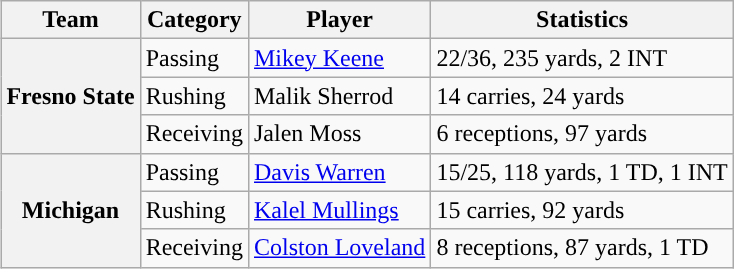<table class="wikitable" style="float:right">
<tr>
<th>Team</th>
<th>Category</th>
<th>Player</th>
<th>Statistics</th>
</tr>
<tr>
<th rowspan=3>Fresno State</th>
<td>Passing</td>
<td><a href='#'>Mikey Keene</a></td>
<td>22/36, 235 yards, 2 INT</td>
</tr>
<tr>
<td>Rushing</td>
<td>Malik Sherrod</td>
<td>14 carries, 24 yards</td>
</tr>
<tr>
<td>Receiving</td>
<td>Jalen Moss</td>
<td>6 receptions, 97 yards</td>
</tr>
<tr>
<th rowspan=3>Michigan</th>
<td>Passing</td>
<td><a href='#'>Davis Warren</a></td>
<td>15/25, 118 yards, 1 TD, 1 INT</td>
</tr>
<tr>
<td>Rushing</td>
<td><a href='#'>Kalel Mullings</a></td>
<td>15 carries, 92 yards</td>
</tr>
<tr>
<td>Receiving</td>
<td><a href='#'>Colston Loveland</a></td>
<td>8 receptions, 87 yards, 1 TD</td>
</tr>
</table>
